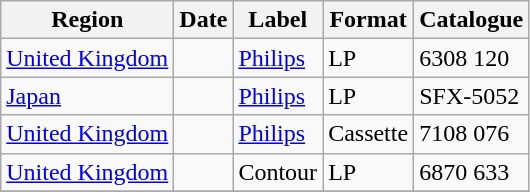<table class="wikitable">
<tr>
<th>Region</th>
<th>Date</th>
<th>Label</th>
<th>Format</th>
<th>Catalogue</th>
</tr>
<tr>
<td><a href='#'>United Kingdom</a></td>
<td></td>
<td><a href='#'>Philips</a></td>
<td>LP</td>
<td>6308 120</td>
</tr>
<tr>
<td><a href='#'>Japan</a></td>
<td></td>
<td><a href='#'>Philips</a></td>
<td>LP</td>
<td>SFX-5052</td>
</tr>
<tr>
<td><a href='#'>United Kingdom</a></td>
<td></td>
<td><a href='#'>Philips</a></td>
<td>Cassette</td>
<td>7108 076</td>
</tr>
<tr>
<td><a href='#'>United Kingdom</a></td>
<td></td>
<td>Contour</td>
<td>LP</td>
<td>6870 633</td>
</tr>
<tr>
</tr>
</table>
